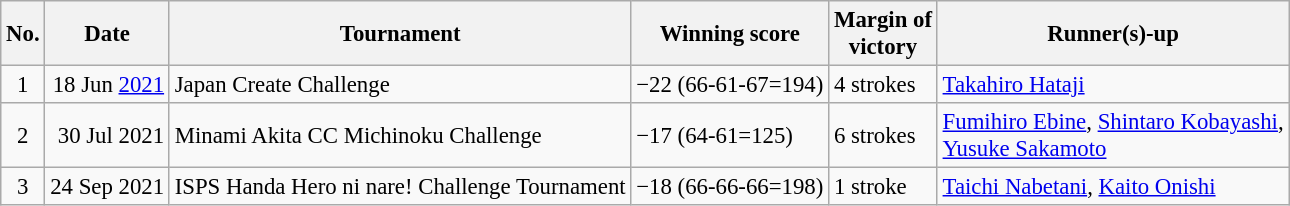<table class="wikitable" style="font-size:95%;">
<tr>
<th>No.</th>
<th>Date</th>
<th>Tournament</th>
<th>Winning score</th>
<th>Margin of<br>victory</th>
<th>Runner(s)-up</th>
</tr>
<tr>
<td align=center>1</td>
<td align=right>18 Jun <a href='#'>2021</a></td>
<td>Japan Create Challenge</td>
<td>−22 (66-61-67=194)</td>
<td>4 strokes</td>
<td> <a href='#'>Takahiro Hataji</a></td>
</tr>
<tr>
<td align=center>2</td>
<td align=right>30 Jul 2021</td>
<td>Minami Akita CC Michinoku Challenge</td>
<td>−17 (64-61=125)</td>
<td>6 strokes</td>
<td> <a href='#'>Fumihiro Ebine</a>,  <a href='#'>Shintaro Kobayashi</a>,<br> <a href='#'>Yusuke Sakamoto</a></td>
</tr>
<tr>
<td align=center>3</td>
<td align=right>24 Sep 2021</td>
<td>ISPS Handa Hero ni nare! Challenge Tournament</td>
<td>−18 (66-66-66=198)</td>
<td>1 stroke</td>
<td> <a href='#'>Taichi Nabetani</a>,  <a href='#'>Kaito Onishi</a></td>
</tr>
</table>
